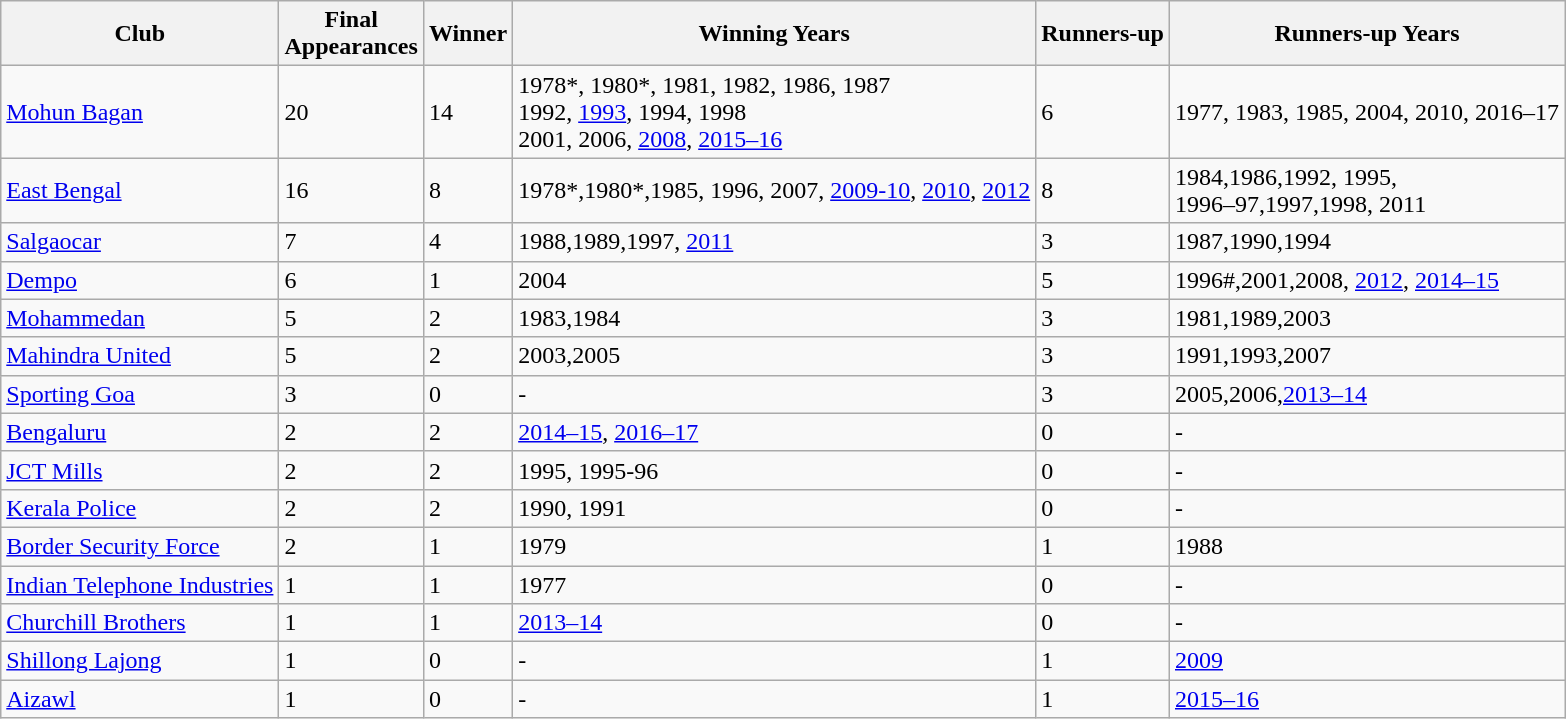<table class="wikitable sortable" style="text-align: left;">
<tr>
<th>Club</th>
<th>Final<br>Appearances</th>
<th>Winner</th>
<th>Winning Years</th>
<th>Runners-up</th>
<th>Runners-up Years</th>
</tr>
<tr>
<td><a href='#'>Mohun Bagan</a></td>
<td>20</td>
<td>14</td>
<td>1978*, 1980*, 1981, 1982, 1986, 1987<br>1992, <a href='#'>1993</a>, 1994, 1998<br>2001, 2006, <a href='#'>2008</a>, <a href='#'>2015–16</a></td>
<td>6</td>
<td>1977, 1983, 1985, 2004, 2010, 2016–17</td>
</tr>
<tr>
<td><a href='#'>East Bengal</a></td>
<td>16</td>
<td>8</td>
<td>1978*,1980*,1985, 1996, 2007, <a href='#'>2009-10</a>, <a href='#'>2010</a>, <a href='#'>2012</a></td>
<td>8</td>
<td>1984,1986,1992, 1995,<br>1996–97,1997,1998, 2011</td>
</tr>
<tr>
<td><a href='#'>Salgaocar</a></td>
<td>7</td>
<td>4</td>
<td>1988,1989,1997, <a href='#'>2011</a></td>
<td>3</td>
<td>1987,1990,1994</td>
</tr>
<tr>
<td><a href='#'>Dempo</a></td>
<td>6</td>
<td>1</td>
<td>2004</td>
<td>5</td>
<td>1996#,2001,2008, <a href='#'>2012</a>, <a href='#'>2014–15</a></td>
</tr>
<tr>
<td><a href='#'>Mohammedan</a></td>
<td>5</td>
<td>2</td>
<td>1983,1984</td>
<td>3</td>
<td>1981,1989,2003</td>
</tr>
<tr>
<td><a href='#'>Mahindra United</a></td>
<td>5</td>
<td>2</td>
<td>2003,2005</td>
<td>3</td>
<td>1991,1993,2007</td>
</tr>
<tr>
<td><a href='#'>Sporting Goa</a></td>
<td>3</td>
<td>0</td>
<td>-</td>
<td>3</td>
<td>2005,2006,<a href='#'>2013–14</a></td>
</tr>
<tr>
<td><a href='#'>Bengaluru</a></td>
<td>2</td>
<td>2</td>
<td><a href='#'>2014–15</a>, <a href='#'>2016–17</a></td>
<td>0</td>
<td ->-</td>
</tr>
<tr>
<td><a href='#'>JCT Mills</a></td>
<td>2</td>
<td>2</td>
<td>1995, 1995-96</td>
<td>0</td>
<td>-</td>
</tr>
<tr>
<td><a href='#'>Kerala Police</a></td>
<td>2</td>
<td>2</td>
<td>1990, 1991</td>
<td>0</td>
<td>-</td>
</tr>
<tr>
<td><a href='#'>Border Security Force</a></td>
<td>2</td>
<td>1</td>
<td>1979</td>
<td>1</td>
<td>1988</td>
</tr>
<tr>
<td><a href='#'>Indian Telephone Industries</a></td>
<td>1</td>
<td>1</td>
<td>1977</td>
<td>0</td>
<td>-</td>
</tr>
<tr>
<td><a href='#'>Churchill Brothers</a></td>
<td>1</td>
<td>1</td>
<td><a href='#'>2013–14</a></td>
<td>0</td>
<td>-</td>
</tr>
<tr>
<td><a href='#'>Shillong Lajong</a></td>
<td>1</td>
<td>0</td>
<td>-</td>
<td>1</td>
<td><a href='#'>2009</a></td>
</tr>
<tr>
<td><a href='#'>Aizawl</a></td>
<td>1</td>
<td>0</td>
<td>-</td>
<td>1</td>
<td><a href='#'>2015–16</a></td>
</tr>
</table>
